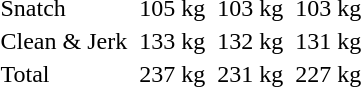<table>
<tr>
<td>Snatch</td>
<td></td>
<td>105 kg</td>
<td></td>
<td>103 kg</td>
<td></td>
<td>103 kg</td>
</tr>
<tr>
<td>Clean & Jerk</td>
<td></td>
<td>133 kg</td>
<td></td>
<td>132 kg</td>
<td></td>
<td>131 kg</td>
</tr>
<tr>
<td>Total</td>
<td></td>
<td>237 kg</td>
<td></td>
<td>231 kg</td>
<td></td>
<td>227 kg</td>
</tr>
</table>
